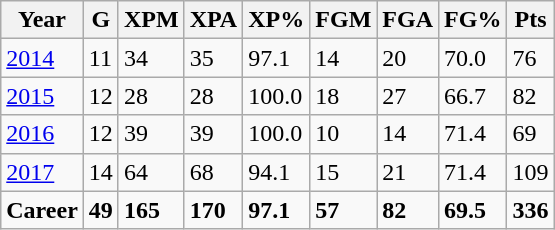<table class="wikitable">
<tr>
<th>Year</th>
<th>G</th>
<th>XPM</th>
<th>XPA</th>
<th>XP%</th>
<th>FGM</th>
<th>FGA</th>
<th>FG%</th>
<th>Pts</th>
</tr>
<tr>
<td><a href='#'>2014</a></td>
<td>11</td>
<td>34</td>
<td>35</td>
<td>97.1</td>
<td>14</td>
<td>20</td>
<td>70.0</td>
<td>76</td>
</tr>
<tr>
<td><a href='#'>2015</a></td>
<td>12</td>
<td>28</td>
<td>28</td>
<td>100.0</td>
<td>18</td>
<td>27</td>
<td>66.7</td>
<td>82</td>
</tr>
<tr>
<td><a href='#'>2016</a></td>
<td>12</td>
<td>39</td>
<td>39</td>
<td>100.0</td>
<td>10</td>
<td>14</td>
<td>71.4</td>
<td>69</td>
</tr>
<tr>
<td><a href='#'>2017</a></td>
<td>14</td>
<td>64</td>
<td>68</td>
<td>94.1</td>
<td>15</td>
<td>21</td>
<td>71.4</td>
<td>109</td>
</tr>
<tr style="font-weight:bold;">
<td>Career</td>
<td>49</td>
<td>165</td>
<td>170</td>
<td>97.1</td>
<td>57</td>
<td>82</td>
<td>69.5</td>
<td>336</td>
</tr>
</table>
